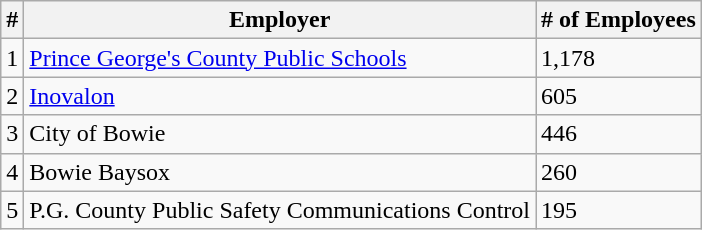<table class="wikitable">
<tr>
<th>#</th>
<th>Employer</th>
<th># of Employees</th>
</tr>
<tr>
<td>1</td>
<td><a href='#'>Prince George's County Public Schools</a></td>
<td>1,178</td>
</tr>
<tr>
<td>2</td>
<td><a href='#'>Inovalon</a></td>
<td>605</td>
</tr>
<tr>
<td>3</td>
<td>City of Bowie</td>
<td>446</td>
</tr>
<tr>
<td>4</td>
<td>Bowie Baysox</td>
<td>260</td>
</tr>
<tr>
<td>5</td>
<td>P.G. County Public Safety Communications Control</td>
<td>195</td>
</tr>
</table>
